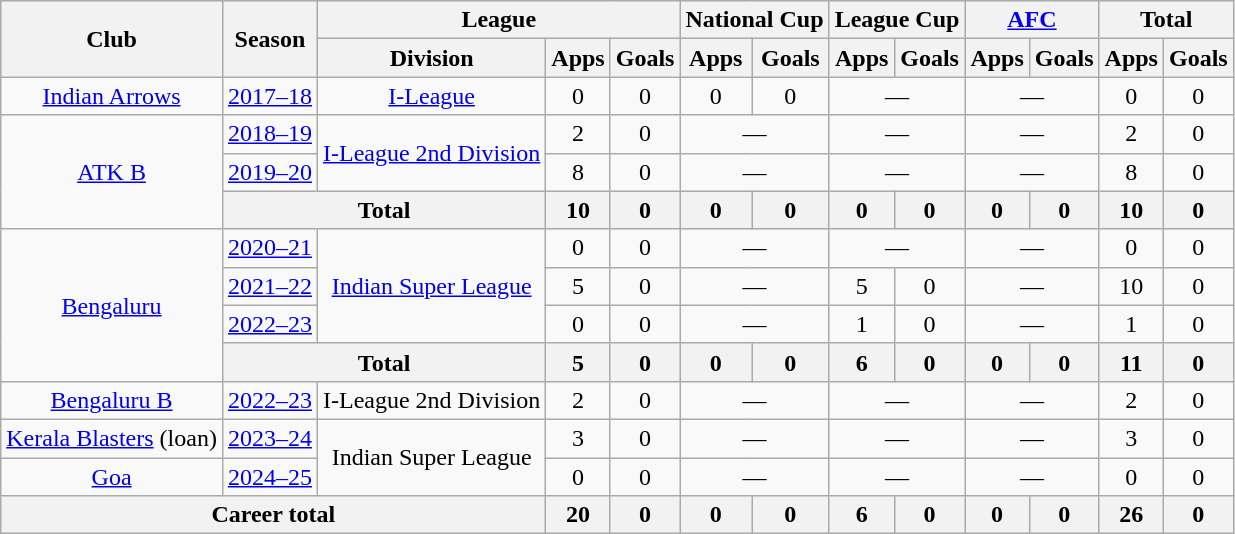<table class="wikitable" style="text-align: center;">
<tr>
<th rowspan="2">Club</th>
<th rowspan="2">Season</th>
<th colspan="3">League</th>
<th colspan="2">National Cup</th>
<th colspan="2">League Cup</th>
<th colspan="2"><a href='#'>AFC</a></th>
<th colspan="2">Total</th>
</tr>
<tr>
<th>Division</th>
<th>Apps</th>
<th>Goals</th>
<th>Apps</th>
<th>Goals</th>
<th>Apps</th>
<th>Goals</th>
<th>Apps</th>
<th>Goals</th>
<th>Apps</th>
<th>Goals</th>
</tr>
<tr>
<td><a href='#'>Indian Arrows</a></td>
<td><a href='#'>2017–18</a></td>
<td><a href='#'>I-League</a></td>
<td>0</td>
<td>0</td>
<td>0</td>
<td>0</td>
<td colspan="2">—</td>
<td colspan="2">—</td>
<td>0</td>
<td>0</td>
</tr>
<tr>
<td rowspan="3"><a href='#'>ATK B</a></td>
<td><a href='#'>2018–19</a></td>
<td rowspan="2"><a href='#'>I-League 2nd Division</a></td>
<td>2</td>
<td>0</td>
<td colspan="2">—</td>
<td colspan="2">—</td>
<td colspan="2">—</td>
<td>2</td>
<td>0</td>
</tr>
<tr>
<td><a href='#'>2019–20</a></td>
<td>8</td>
<td>0</td>
<td colspan="2">—</td>
<td colspan="2">—</td>
<td colspan="2">—</td>
<td>8</td>
<td>0</td>
</tr>
<tr>
<th colspan="2">Total</th>
<th>10</th>
<th>0</th>
<th>0</th>
<th>0</th>
<th>0</th>
<th>0</th>
<th>0</th>
<th>0</th>
<th>10</th>
<th>0</th>
</tr>
<tr>
<td rowspan="4"><a href='#'>Bengaluru</a></td>
<td><a href='#'>2020–21</a></td>
<td rowspan="3"><a href='#'>Indian Super League</a></td>
<td>0</td>
<td>0</td>
<td colspan="2">—</td>
<td colspan="2">—</td>
<td colspan="2">—</td>
<td>0</td>
<td>0</td>
</tr>
<tr>
<td><a href='#'>2021–22</a></td>
<td>5</td>
<td>0</td>
<td colspan="2">—</td>
<td>5</td>
<td>0</td>
<td colspan="2">—</td>
<td>10</td>
<td>0</td>
</tr>
<tr>
<td><a href='#'>2022–23</a></td>
<td>0</td>
<td>0</td>
<td colspan="2">—</td>
<td>1</td>
<td>0</td>
<td colspan="2">—</td>
<td>1</td>
<td>0</td>
</tr>
<tr>
<th colspan="2">Total</th>
<th>5</th>
<th>0</th>
<th>0</th>
<th>0</th>
<th>6</th>
<th>0</th>
<th>0</th>
<th>0</th>
<th>11</th>
<th>0</th>
</tr>
<tr>
<td><a href='#'>Bengaluru B</a></td>
<td><a href='#'>2022–23</a></td>
<td>I-League 2nd Division</td>
<td>2</td>
<td>0</td>
<td colspan="2">—</td>
<td colspan="2">—</td>
<td colspan="2">—</td>
<td>2</td>
<td>0</td>
</tr>
<tr>
<td><a href='#'>Kerala Blasters</a> (loan)</td>
<td><a href='#'>2023–24</a></td>
<td rowspan="2">Indian Super League</td>
<td>3</td>
<td>0</td>
<td colspan="2">—</td>
<td colspan="2">—</td>
<td colspan="2">—</td>
<td>3</td>
<td>0</td>
</tr>
<tr>
<td rowspan="1"><a href='#'>Goa</a></td>
<td><a href='#'>2024–25</a></td>
<td>0</td>
<td>0</td>
<td colspan="2">—</td>
<td colspan="2">—</td>
<td colspan="2">—</td>
<td>0</td>
<td>0</td>
</tr>
<tr>
<th colspan="3">Career total</th>
<th>20</th>
<th>0</th>
<th>0</th>
<th>0</th>
<th>6</th>
<th>0</th>
<th>0</th>
<th>0</th>
<th>26</th>
<th>0</th>
</tr>
</table>
